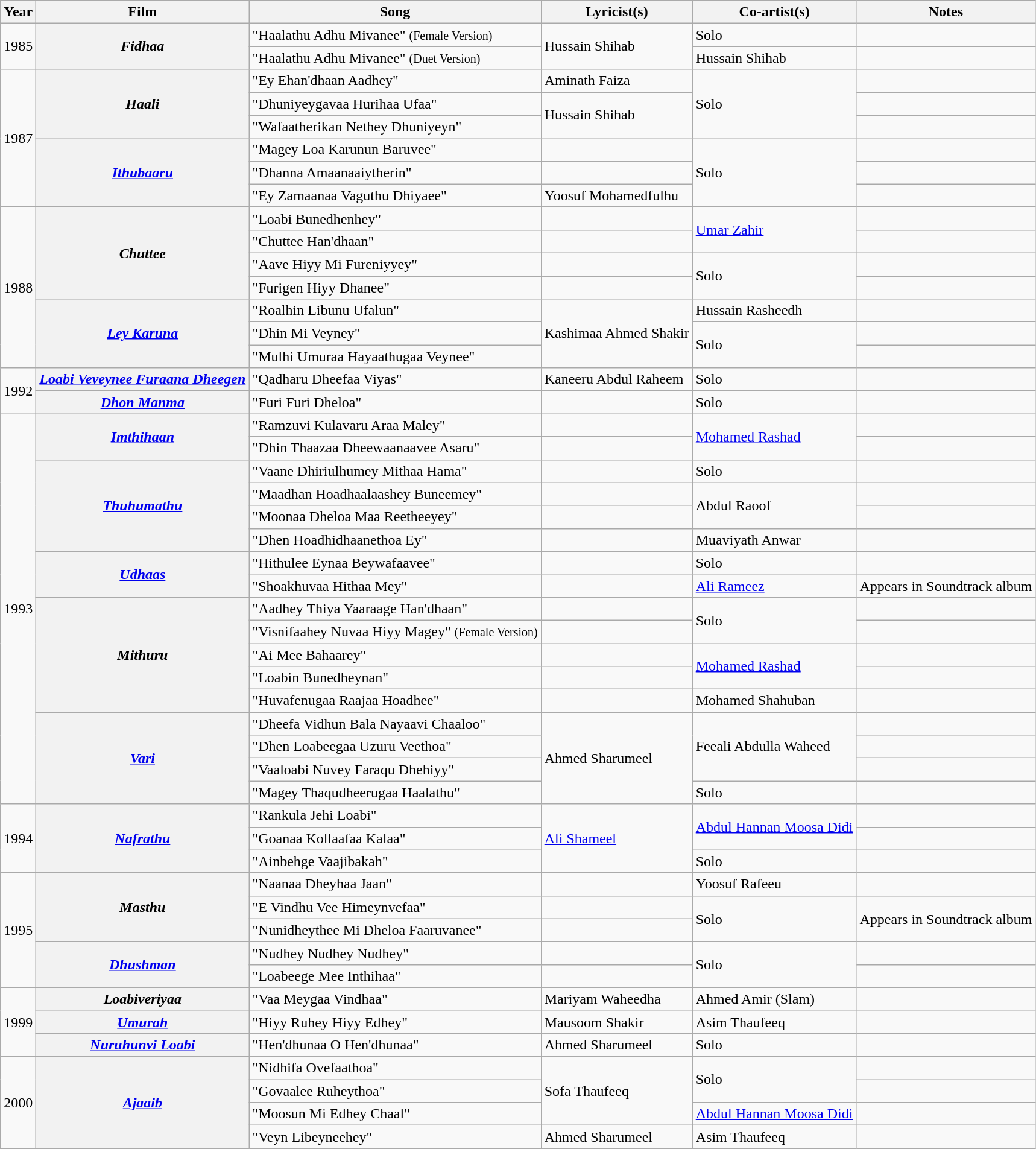<table class="wikitable plainrowheaders">
<tr>
<th scope="col">Year</th>
<th scope="col">Film</th>
<th scope="col">Song</th>
<th scope="col">Lyricist(s)</th>
<th scope="col">Co-artist(s)</th>
<th>Notes</th>
</tr>
<tr>
<td rowspan="2">1985</td>
<th rowspan="2" scope="row"><em>Fidhaa</em></th>
<td>"Haalathu Adhu Mivanee" <small>(Female Version)</small></td>
<td rowspan="2">Hussain Shihab</td>
<td>Solo</td>
<td></td>
</tr>
<tr>
<td>"Haalathu Adhu Mivanee" <small>(Duet Version)</small></td>
<td>Hussain Shihab</td>
<td></td>
</tr>
<tr>
<td rowspan="6">1987</td>
<th rowspan="3" scope="row"><em>Haali</em></th>
<td>"Ey Ehan'dhaan Aadhey"</td>
<td>Aminath Faiza</td>
<td rowspan="3">Solo</td>
<td></td>
</tr>
<tr>
<td>"Dhuniyeygavaa Hurihaa Ufaa"</td>
<td rowspan="2">Hussain Shihab</td>
<td></td>
</tr>
<tr>
<td>"Wafaatherikan Nethey Dhuniyeyn"</td>
<td></td>
</tr>
<tr>
<th rowspan="3" scope="row"><em><a href='#'>Ithubaaru</a></em></th>
<td>"Magey Loa Karunun Baruvee"</td>
<td></td>
<td rowspan="3">Solo</td>
<td></td>
</tr>
<tr>
<td>"Dhanna Amaanaaiytherin"</td>
<td></td>
<td></td>
</tr>
<tr>
<td>"Ey Zamaanaa Vaguthu Dhiyaee"</td>
<td>Yoosuf Mohamedfulhu</td>
<td></td>
</tr>
<tr>
<td rowspan="7">1988</td>
<th rowspan="4" scope="row"><em>Chuttee</em></th>
<td>"Loabi Bunedhenhey"</td>
<td></td>
<td rowspan="2"><a href='#'>Umar Zahir</a></td>
<td></td>
</tr>
<tr>
<td>"Chuttee Han'dhaan"</td>
<td></td>
<td></td>
</tr>
<tr>
<td>"Aave Hiyy Mi Fureniyyey"</td>
<td></td>
<td rowspan="2">Solo</td>
<td></td>
</tr>
<tr>
<td>"Furigen Hiyy Dhanee"</td>
<td></td>
<td></td>
</tr>
<tr>
<th rowspan="3" scope="row"><em><a href='#'>Ley Karuna</a></em></th>
<td>"Roalhin Libunu Ufalun"</td>
<td rowspan="3">Kashimaa Ahmed Shakir</td>
<td>Hussain Rasheedh</td>
<td></td>
</tr>
<tr>
<td>"Dhin Mi Veyney"</td>
<td rowspan="2">Solo</td>
<td></td>
</tr>
<tr>
<td>"Mulhi Umuraa Hayaathugaa Veynee"</td>
<td></td>
</tr>
<tr>
<td rowspan="2">1992</td>
<th scope="row"><em><a href='#'>Loabi Veveynee Furaana Dheegen</a></em></th>
<td>"Qadharu Dheefaa Viyas"</td>
<td>Kaneeru Abdul Raheem</td>
<td>Solo</td>
<td></td>
</tr>
<tr>
<th scope="row"><em><a href='#'>Dhon Manma</a></em></th>
<td>"Furi Furi Dheloa"</td>
<td></td>
<td>Solo</td>
<td></td>
</tr>
<tr>
<td rowspan="17">1993</td>
<th rowspan="2" scope="row"><a href='#'><em>Imthihaan</em></a></th>
<td>"Ramzuvi Kulavaru Araa Maley"</td>
<td></td>
<td rowspan="2"><a href='#'>Mohamed Rashad</a></td>
<td></td>
</tr>
<tr>
<td>"Dhin Thaazaa Dheewaanaavee Asaru"</td>
<td></td>
<td></td>
</tr>
<tr>
<th rowspan="4"><em><a href='#'>Thuhumathu</a></em></th>
<td>"Vaane Dhiriulhumey Mithaa Hama"</td>
<td></td>
<td>Solo</td>
<td></td>
</tr>
<tr>
<td>"Maadhan Hoadhaalaashey Buneemey"</td>
<td></td>
<td rowspan="2">Abdul Raoof</td>
<td></td>
</tr>
<tr>
<td>"Moonaa Dheloa Maa Reetheeyey"</td>
<td></td>
<td></td>
</tr>
<tr>
<td>"Dhen Hoadhidhaanethoa Ey"</td>
<td></td>
<td>Muaviyath Anwar</td>
<td></td>
</tr>
<tr>
<th rowspan="2" scope="row"><em><a href='#'>Udhaas</a></em></th>
<td>"Hithulee Eynaa Beywafaavee"</td>
<td></td>
<td>Solo</td>
<td></td>
</tr>
<tr>
<td>"Shoakhuvaa Hithaa Mey"</td>
<td></td>
<td><a href='#'>Ali Rameez</a></td>
<td>Appears in Soundtrack album</td>
</tr>
<tr>
<th rowspan="5" scope="row"><em>Mithuru</em></th>
<td>"Aadhey Thiya Yaaraage Han'dhaan"</td>
<td></td>
<td rowspan="2">Solo</td>
<td></td>
</tr>
<tr>
<td>"Visnifaahey Nuvaa Hiyy Magey" <small>(Female Version)</small></td>
<td></td>
<td></td>
</tr>
<tr>
<td>"Ai Mee Bahaarey"</td>
<td></td>
<td rowspan="2"><a href='#'>Mohamed Rashad</a></td>
<td></td>
</tr>
<tr>
<td>"Loabin Bunedheynan"</td>
<td></td>
<td></td>
</tr>
<tr>
<td>"Huvafenugaa Raajaa Hoadhee"</td>
<td></td>
<td>Mohamed Shahuban</td>
<td></td>
</tr>
<tr>
<th rowspan="4" scope="row"><em><a href='#'>Vari</a></em></th>
<td>"Dheefa Vidhun Bala Nayaavi Chaaloo"</td>
<td rowspan="4">Ahmed Sharumeel</td>
<td rowspan="3">Feeali Abdulla Waheed</td>
<td></td>
</tr>
<tr>
<td>"Dhen Loabeegaa Uzuru Veethoa"</td>
<td></td>
</tr>
<tr>
<td>"Vaaloabi Nuvey Faraqu Dhehiyy"</td>
<td></td>
</tr>
<tr>
<td>"Magey Thaqudheerugaa Haalathu"</td>
<td>Solo</td>
<td></td>
</tr>
<tr>
<td rowspan="3">1994</td>
<th rowspan="3" scope="row"><em><a href='#'>Nafrathu</a></em></th>
<td>"Rankula Jehi Loabi"</td>
<td rowspan="3"><a href='#'>Ali Shameel</a></td>
<td rowspan="2"><a href='#'>Abdul Hannan Moosa Didi</a></td>
<td></td>
</tr>
<tr>
<td>"Goanaa Kollaafaa Kalaa"</td>
<td></td>
</tr>
<tr>
<td>"Ainbehge Vaajibakah"</td>
<td>Solo</td>
<td></td>
</tr>
<tr>
<td rowspan="5">1995</td>
<th rowspan="3" scope="row"><em>Masthu</em></th>
<td>"Naanaa Dheyhaa Jaan"</td>
<td></td>
<td>Yoosuf Rafeeu</td>
<td></td>
</tr>
<tr>
<td>"E Vindhu Vee Himeynvefaa"</td>
<td></td>
<td rowspan="2">Solo</td>
<td rowspan="2">Appears in Soundtrack album</td>
</tr>
<tr>
<td>"Nunidheythee Mi Dheloa Faaruvanee"</td>
<td></td>
</tr>
<tr>
<th rowspan="2" scope="row"><em><a href='#'>Dhushman</a></em></th>
<td>"Nudhey Nudhey Nudhey"</td>
<td></td>
<td rowspan="2">Solo</td>
<td></td>
</tr>
<tr>
<td>"Loabeege Mee Inthihaa"</td>
<td></td>
<td></td>
</tr>
<tr>
<td rowspan="3">1999</td>
<th scope="row"><em>Loabiveriyaa</em></th>
<td>"Vaa Meygaa Vindhaa"</td>
<td>Mariyam Waheedha</td>
<td>Ahmed Amir (Slam)</td>
<td></td>
</tr>
<tr>
<th scope="row"><em><a href='#'>Umurah</a></em></th>
<td>"Hiyy Ruhey Hiyy Edhey"</td>
<td>Mausoom Shakir</td>
<td>Asim Thaufeeq</td>
<td></td>
</tr>
<tr>
<th scope="row"><em><a href='#'>Nuruhunvi Loabi</a></em></th>
<td>"Hen'dhunaa O Hen'dhunaa"</td>
<td>Ahmed Sharumeel</td>
<td>Solo</td>
<td></td>
</tr>
<tr>
<td rowspan="4">2000</td>
<th rowspan="4" scope="row"><em><a href='#'>Ajaaib</a></em></th>
<td>"Nidhifa Ovefaathoa"</td>
<td rowspan="3">Sofa Thaufeeq</td>
<td rowspan="2">Solo</td>
<td></td>
</tr>
<tr>
<td>"Govaalee Ruheythoa"</td>
<td></td>
</tr>
<tr>
<td>"Moosun Mi Edhey Chaal"</td>
<td><a href='#'>Abdul Hannan Moosa Didi</a></td>
<td></td>
</tr>
<tr>
<td>"Veyn Libeyneehey"</td>
<td>Ahmed Sharumeel</td>
<td>Asim Thaufeeq</td>
<td></td>
</tr>
</table>
